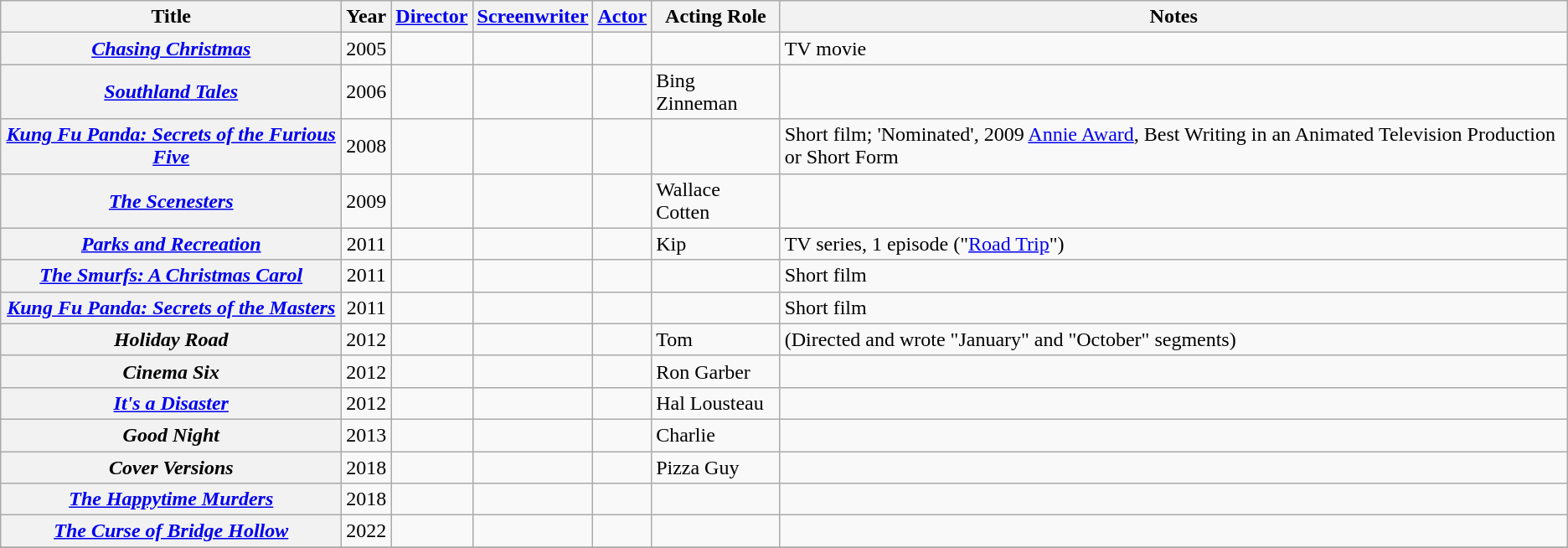<table class="wikitable sortable plainrowheaders">
<tr>
<th scope="col">Title</th>
<th scope="col">Year</th>
<th scope="col"><a href='#'>Director</a></th>
<th scope="col"><a href='#'>Screenwriter</a></th>
<th scope="col"><a href='#'>Actor</a></th>
<th scope="col" class="unsortable">Acting Role</th>
<th scope="col" class="unsortable">Notes</th>
</tr>
<tr>
<th scope="row"><em><a href='#'>Chasing Christmas</a></em></th>
<td align="center">2005</td>
<td></td>
<td></td>
<td></td>
<td></td>
<td>TV movie</td>
</tr>
<tr>
<th scope="row"><em><a href='#'>Southland Tales</a></em></th>
<td align="center">2006</td>
<td></td>
<td></td>
<td></td>
<td>Bing Zinneman</td>
<td></td>
</tr>
<tr>
<th scope="row"><em><a href='#'>Kung Fu Panda: Secrets of the Furious Five</a></em></th>
<td align="center">2008</td>
<td></td>
<td></td>
<td></td>
<td></td>
<td>Short film; 'Nominated', 2009 <a href='#'>Annie Award</a>, Best Writing in an Animated Television Production or Short Form</td>
</tr>
<tr>
<th scope="row"><em><a href='#'>The Scenesters</a></em></th>
<td align="center">2009</td>
<td></td>
<td></td>
<td></td>
<td>Wallace Cotten</td>
<td></td>
</tr>
<tr>
<th scope="row"><em><a href='#'>Parks and Recreation</a></em></th>
<td align="center">2011</td>
<td></td>
<td></td>
<td></td>
<td>Kip</td>
<td>TV series, 1 episode ("<a href='#'>Road Trip</a>")</td>
</tr>
<tr>
<th scope="row"><em><a href='#'>The Smurfs: A Christmas Carol</a></em></th>
<td align="center">2011</td>
<td></td>
<td></td>
<td></td>
<td></td>
<td>Short film</td>
</tr>
<tr>
<th scope="row"><em><a href='#'>Kung Fu Panda: Secrets of the Masters</a></em></th>
<td align="center">2011</td>
<td></td>
<td></td>
<td></td>
<td></td>
<td>Short film</td>
</tr>
<tr>
<th scope="row"><em>Holiday Road</em></th>
<td align="center">2012</td>
<td></td>
<td></td>
<td></td>
<td>Tom</td>
<td>(Directed and wrote "January" and "October" segments)</td>
</tr>
<tr>
<th scope="row"><em>Cinema Six</em></th>
<td align="center">2012</td>
<td></td>
<td></td>
<td></td>
<td>Ron Garber</td>
<td></td>
</tr>
<tr>
<th scope="row"><em><a href='#'>It's a Disaster</a></em></th>
<td align="center">2012</td>
<td></td>
<td></td>
<td></td>
<td>Hal Lousteau</td>
<td></td>
</tr>
<tr>
<th scope="row"><em>Good Night</em></th>
<td align="center">2013</td>
<td></td>
<td></td>
<td></td>
<td>Charlie</td>
<td></td>
</tr>
<tr>
<th scope="row"><em>Cover Versions</em></th>
<td align="center">2018</td>
<td></td>
<td></td>
<td></td>
<td>Pizza Guy</td>
<td></td>
</tr>
<tr>
<th scope="row"><em><a href='#'>The Happytime Murders</a></em></th>
<td align="center">2018</td>
<td></td>
<td></td>
<td></td>
<td></td>
<td></td>
</tr>
<tr>
<th scope="row"><em><a href='#'>The Curse of Bridge Hollow</a></em></th>
<td align="center">2022</td>
<td></td>
<td></td>
<td></td>
<td></td>
<td></td>
</tr>
<tr>
</tr>
</table>
